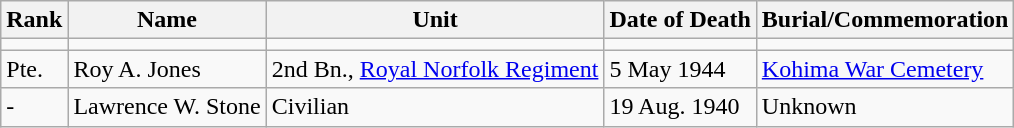<table class="wikitable">
<tr>
<th>Rank</th>
<th>Name</th>
<th>Unit</th>
<th>Date of Death</th>
<th>Burial/Commemoration</th>
</tr>
<tr>
<td></td>
<td></td>
<td></td>
<td></td>
<td></td>
</tr>
<tr>
<td>Pte.</td>
<td>Roy A. Jones</td>
<td>2nd Bn., <a href='#'>Royal Norfolk Regiment</a></td>
<td>5 May 1944</td>
<td><a href='#'>Kohima War Cemetery</a></td>
</tr>
<tr>
<td>-</td>
<td>Lawrence W. Stone</td>
<td>Civilian</td>
<td>19 Aug. 1940</td>
<td>Unknown</td>
</tr>
</table>
